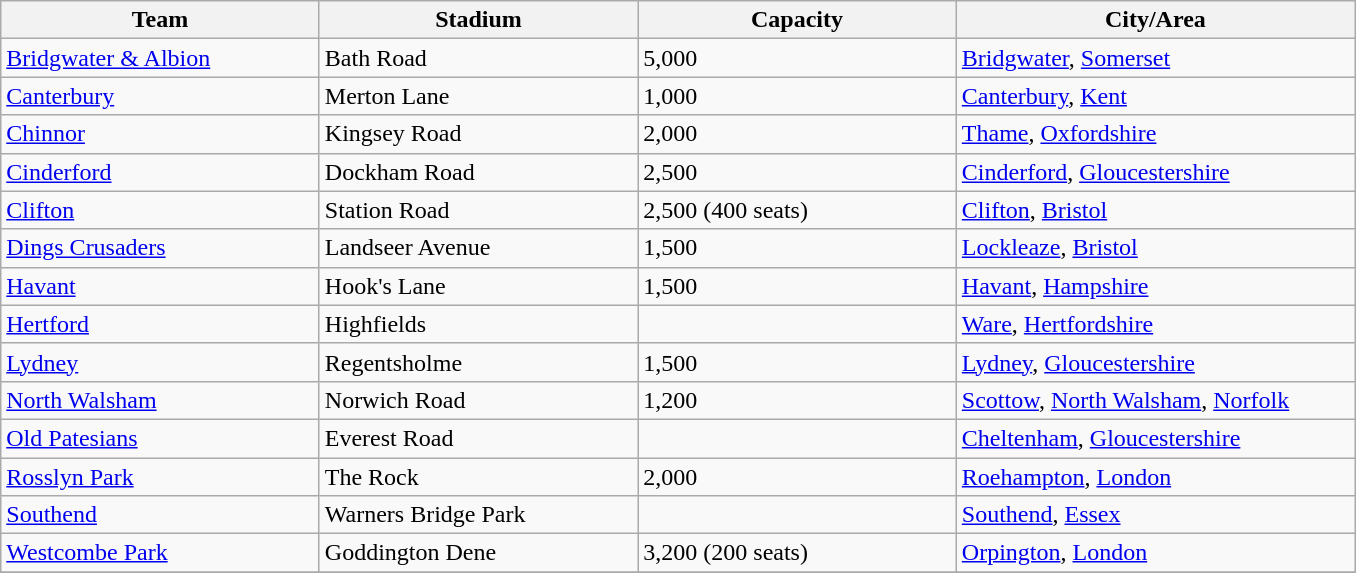<table class="wikitable sortable">
<tr>
<th width=20%>Team</th>
<th width=20%>Stadium</th>
<th width=20%>Capacity</th>
<th width=25%>City/Area</th>
</tr>
<tr>
<td><a href='#'>Bridgwater & Albion</a></td>
<td>Bath Road</td>
<td>5,000</td>
<td><a href='#'>Bridgwater</a>, <a href='#'>Somerset</a></td>
</tr>
<tr>
<td><a href='#'>Canterbury</a></td>
<td>Merton Lane</td>
<td>1,000</td>
<td><a href='#'>Canterbury</a>, <a href='#'>Kent</a></td>
</tr>
<tr>
<td><a href='#'>Chinnor</a></td>
<td>Kingsey Road</td>
<td>2,000</td>
<td><a href='#'>Thame</a>, <a href='#'>Oxfordshire</a></td>
</tr>
<tr>
<td><a href='#'>Cinderford</a></td>
<td>Dockham Road</td>
<td>2,500</td>
<td><a href='#'>Cinderford</a>, <a href='#'>Gloucestershire</a></td>
</tr>
<tr>
<td><a href='#'>Clifton</a></td>
<td>Station Road</td>
<td>2,500 (400 seats)</td>
<td><a href='#'>Clifton</a>, <a href='#'>Bristol</a></td>
</tr>
<tr>
<td><a href='#'>Dings Crusaders</a></td>
<td>Landseer Avenue</td>
<td>1,500</td>
<td><a href='#'>Lockleaze</a>, <a href='#'>Bristol</a></td>
</tr>
<tr>
<td><a href='#'>Havant</a></td>
<td>Hook's Lane</td>
<td>1,500</td>
<td><a href='#'>Havant</a>, <a href='#'>Hampshire</a></td>
</tr>
<tr>
<td><a href='#'>Hertford</a></td>
<td>Highfields</td>
<td></td>
<td><a href='#'>Ware</a>, <a href='#'>Hertfordshire</a></td>
</tr>
<tr>
<td><a href='#'>Lydney</a></td>
<td>Regentsholme</td>
<td>1,500</td>
<td><a href='#'>Lydney</a>, <a href='#'>Gloucestershire</a></td>
</tr>
<tr>
<td><a href='#'>North Walsham</a></td>
<td>Norwich Road</td>
<td>1,200</td>
<td><a href='#'>Scottow</a>, <a href='#'>North Walsham</a>, <a href='#'>Norfolk</a></td>
</tr>
<tr>
<td><a href='#'>Old Patesians</a></td>
<td>Everest Road</td>
<td></td>
<td><a href='#'>Cheltenham</a>, <a href='#'>Gloucestershire</a></td>
</tr>
<tr>
<td><a href='#'>Rosslyn Park</a></td>
<td>The Rock</td>
<td>2,000</td>
<td><a href='#'>Roehampton</a>, <a href='#'>London</a></td>
</tr>
<tr>
<td><a href='#'>Southend</a></td>
<td>Warners Bridge Park</td>
<td></td>
<td><a href='#'>Southend</a>, <a href='#'>Essex</a></td>
</tr>
<tr>
<td><a href='#'>Westcombe Park</a></td>
<td>Goddington Dene</td>
<td>3,200 (200 seats)</td>
<td><a href='#'>Orpington</a>, <a href='#'>London</a></td>
</tr>
<tr>
</tr>
</table>
